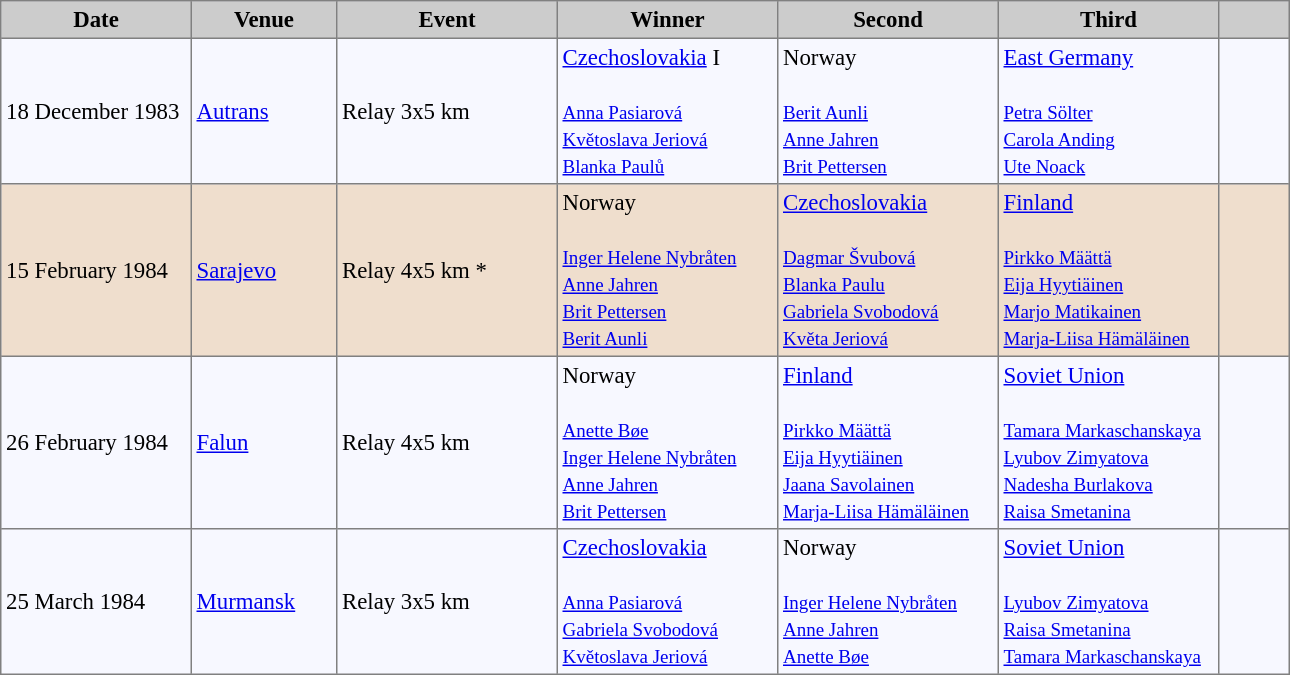<table bgcolor="#f7f8ff" cellpadding="3" cellspacing="0" border="1" style="font-size: 95%; border: gray solid 1px; border-collapse: collapse;">
<tr bgcolor="#CCCCCC">
<td align="center" width="120"><strong>Date</strong></td>
<td align="center" width="90"><strong>Venue</strong></td>
<td align="center" width="140"><strong>Event</strong></td>
<td align="center" width="140"><strong>Winner</strong></td>
<td align="center" width="140"><strong>Second</strong></td>
<td align="center" width="140"><strong>Third</strong></td>
<td align="center" width="40"><strong></strong></td>
</tr>
<tr align="left">
<td>18 December 1983</td>
<td> <a href='#'>Autrans</a></td>
<td>Relay 3x5 km</td>
<td> <a href='#'>Czechoslovakia</a> I<br><br><small><a href='#'>Anna Pasiarová</a></small><br>
<small><a href='#'>Květoslava Jeriová</a></small><br>
<small><a href='#'>Blanka Paulů</a></small></td>
<td> Norway<br><br><small><a href='#'>Berit Aunli</a></small><br>
<small><a href='#'>Anne Jahren</a></small><br>
<small><a href='#'>Brit Pettersen</a></small></td>
<td> <a href='#'>East Germany</a><br><br><small><a href='#'>Petra Sölter</a></small><br>
<small><a href='#'>Carola Anding</a></small><br>
<small><a href='#'>Ute Noack</a></small></td>
<td></td>
</tr>
<tr align="left" bgcolor=#EFDECD>
<td>15 February 1984</td>
<td> <a href='#'>Sarajevo</a></td>
<td>Relay 4x5 km *</td>
<td> Norway<br><br><small><a href='#'>Inger Helene Nybråten</a></small><br>
<small><a href='#'>Anne Jahren</a></small><br>
<small><a href='#'>Brit Pettersen</a></small><br>
<small><a href='#'>Berit Aunli</a></small><br></td>
<td> <a href='#'>Czechoslovakia</a><br><br><small><a href='#'>Dagmar Švubová</a></small><br>
<small><a href='#'>Blanka Paulu</a></small><br>
<small><a href='#'>Gabriela Svobodová</a></small><br>
<small><a href='#'>Květa Jeriová</a></small></td>
<td> <a href='#'>Finland</a><br><br><small><a href='#'>Pirkko Määttä</a></small><br>
<small><a href='#'>Eija Hyytiäinen</a></small><br>
<small><a href='#'>Marjo Matikainen</a></small><br>
<small><a href='#'>Marja-Liisa Hämäläinen</a></small></td>
<td></td>
</tr>
<tr align="left">
<td>26 February 1984</td>
<td> <a href='#'>Falun</a></td>
<td>Relay 4x5 km</td>
<td> Norway<br><br><small><a href='#'>Anette Bøe</a></small><br>
<small><a href='#'>Inger Helene Nybråten</a></small><br>
<small><a href='#'>Anne Jahren</a></small><br>
<small><a href='#'>Brit Pettersen</a></small><br></td>
<td> <a href='#'>Finland</a><br><br><small><a href='#'>Pirkko Määttä</a></small><br>
<small><a href='#'>Eija Hyytiäinen</a></small><br>
<small><a href='#'>Jaana Savolainen</a></small><br>
<small><a href='#'>Marja-Liisa Hämäläinen</a></small></td>
<td> <a href='#'>Soviet Union</a><br><br><small><a href='#'>Tamara Markaschanskaya</a></small><br>
<small><a href='#'>Lyubov Zimyatova</a></small><br>
<small><a href='#'>Nadesha Burlakova</a></small><br>
<small><a href='#'>Raisa Smetanina</a></small></td>
<td></td>
</tr>
<tr align="left">
<td>25 March 1984</td>
<td> <a href='#'>Murmansk</a></td>
<td>Relay 3x5 km</td>
<td> <a href='#'>Czechoslovakia</a><br><br><small><a href='#'>Anna Pasiarová</a></small><br>
<small><a href='#'>Gabriela Svobodová</a></small><br>
<small><a href='#'>Květoslava Jeriová</a></small></td>
<td> Norway<br><br><small><a href='#'>Inger Helene Nybråten</a></small><br>
<small><a href='#'>Anne Jahren</a></small><br>
<small><a href='#'>Anette Bøe</a></small></td>
<td> <a href='#'>Soviet Union</a><br><br><small><a href='#'>Lyubov Zimyatova</a></small><br>
<small><a href='#'>Raisa Smetanina</a></small><br>
<small><a href='#'>Tamara Markaschanskaya</a></small></td>
<td></td>
</tr>
</table>
